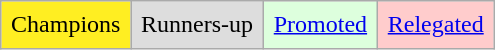<table class="wikitable">
<tr>
<td style="background-color:#FE2;padding:0.4em">Champions</td>
<td style="background-color:#DDD;padding:0.4em">Runners-up</td>
<td style="background-color:#DFD;padding:0.4em"><a href='#'>Promoted</a></td>
<td style="background-color:#FCC;padding:0.4em"><a href='#'>Relegated</a></td>
</tr>
</table>
